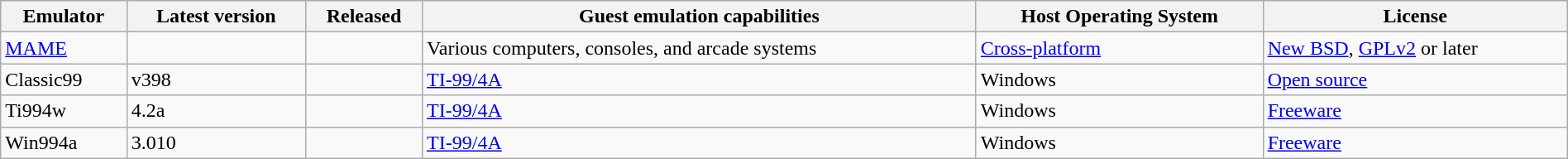<table class="wikitable sortable" style="width:100%">
<tr>
<th>Emulator</th>
<th>Latest version</th>
<th>Released</th>
<th>Guest emulation capabilities</th>
<th>Host Operating System</th>
<th>License</th>
</tr>
<tr>
<td><a href='#'>MAME</a></td>
<td></td>
<td></td>
<td>Various computers, consoles, and arcade systems</td>
<td><a href='#'>Cross-platform</a></td>
<td><a href='#'>New BSD</a>, <a href='#'>GPLv2</a> or later</td>
</tr>
<tr>
<td>Classic99</td>
<td>v398</td>
<td></td>
<td><a href='#'>TI-99/4A</a></td>
<td>Windows</td>
<td><a href='#'>Open source</a></td>
</tr>
<tr>
<td>Ti994w</td>
<td>4.2a</td>
<td></td>
<td><a href='#'>TI-99/4A</a></td>
<td>Windows</td>
<td><a href='#'>Freeware</a></td>
</tr>
<tr>
<td>Win994a</td>
<td>3.010</td>
<td></td>
<td><a href='#'>TI-99/4A</a></td>
<td>Windows</td>
<td><a href='#'>Freeware</a></td>
</tr>
</table>
